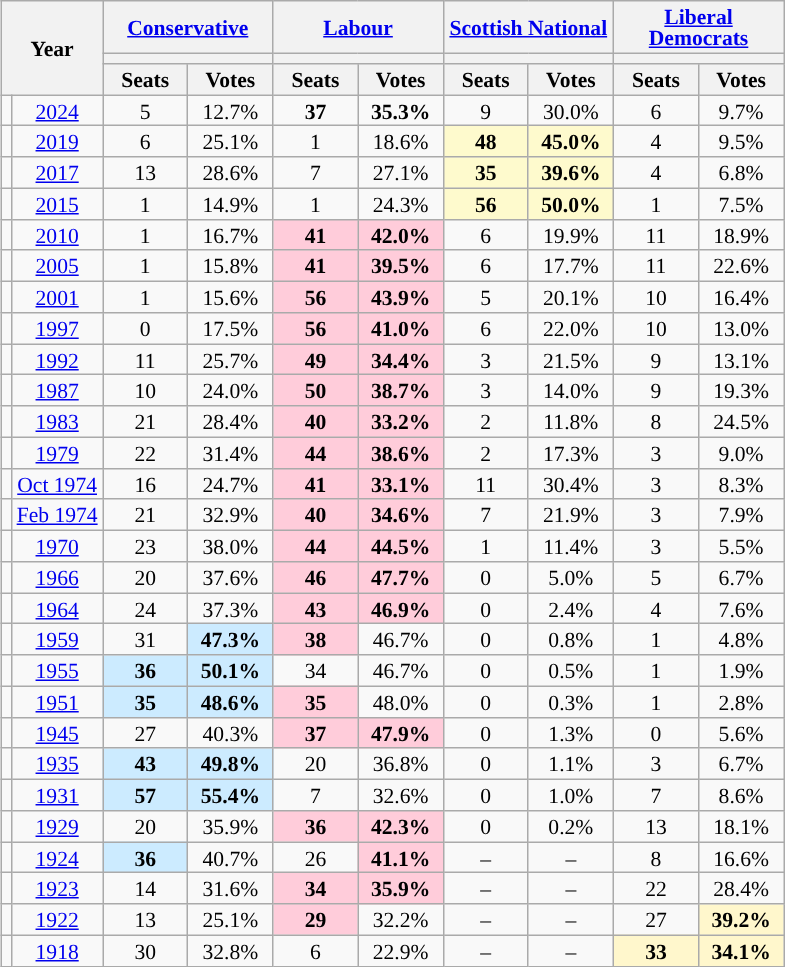<table class="wikitable sortable mw-datatable" style="text-align:center;font-size:90%;line-height:14px;float:right;">
<tr>
<th colspan="2" rowspan="3" class="unsortable">Year</th>
<th colspan="2"><a href='#'>Conservative</a></th>
<th colspan="2"><a href='#'>Labour</a></th>
<th colspan="2"><a href='#'>Scottish National</a></th>
<th colspan="2"><a href='#'>Liberal Democrats</a></th>
</tr>
<tr>
<th colspan="2" class="unsortable" style="background:"></th>
<th colspan="2" class="unsortable" style="background:"></th>
<th colspan="2" class="unsortable" style="background:"></th>
<th colspan="2" class="unsortable" style="background:"></th>
</tr>
<tr>
<th data-sort-type="number" style="width:50px;">Seats</th>
<th data-sort-type="number" style="width:50px;">Votes</th>
<th data-sort-type="number" style="width:50px;">Seats</th>
<th data-sort-type="number" style="width:50px;">Votes</th>
<th data-sort-type="number" style="width:50px;">Seats</th>
<th data-sort-type="number" style="width:50px;">Votes</th>
<th data-sort-type="number" style="width:50px;">Seats</th>
<th data-sort-type="number" style="width:50px;">Votes</th>
</tr>
<tr>
<td style="background:"></td>
<td><a href='#'>2024</a></td>
<td>5</td>
<td>12.7%</td>
<td><strong>37</strong></td>
<td><strong>35.3%</strong></td>
<td>9</td>
<td>30.0%</td>
<td>6</td>
<td>9.7%</td>
</tr>
<tr>
<td style="background:"></td>
<td><a href='#'>2019</a></td>
<td>6</td>
<td>25.1%</td>
<td>1</td>
<td>18.6%</td>
<td style="background:#FEFACD;"><strong>48</strong></td>
<td style="background:#FEFACD;"><strong>45.0%</strong></td>
<td>4</td>
<td>9.5%</td>
</tr>
<tr>
<td style="background:"></td>
<td><a href='#'>2017</a></td>
<td>13</td>
<td>28.6%</td>
<td>7</td>
<td>27.1%</td>
<td style="background:#FEFACD;"><strong>35</strong></td>
<td style="background:#FEFACD;"><strong>39.6%</strong></td>
<td>4</td>
<td>6.8%</td>
</tr>
<tr>
<td style="background:"></td>
<td><a href='#'>2015</a></td>
<td>1</td>
<td>14.9%</td>
<td>1</td>
<td>24.3%</td>
<td style="background:#FEFACD;"><strong>56</strong></td>
<td style="background:#FEFACD;"><strong>50.0%</strong></td>
<td>1</td>
<td>7.5%</td>
</tr>
<tr>
<td style="background:"></td>
<td><a href='#'>2010</a></td>
<td>1</td>
<td>16.7%</td>
<td style="background:#FFCCDA;"><strong>41</strong></td>
<td style="background:#FFCCDA;"><strong>42.0%</strong></td>
<td>6</td>
<td>19.9%</td>
<td>11</td>
<td>18.9%</td>
</tr>
<tr>
<td style="background:"></td>
<td><a href='#'>2005</a></td>
<td>1</td>
<td>15.8%</td>
<td style="background:#FFCCDA;"><strong>41</strong></td>
<td style="background:#FFCCDA;"><strong>39.5%</strong></td>
<td>6</td>
<td>17.7%</td>
<td>11</td>
<td>22.6%</td>
</tr>
<tr>
<td style="background:"></td>
<td><a href='#'>2001</a></td>
<td>1</td>
<td>15.6%</td>
<td style="background:#FFCCDA;"><strong>56</strong></td>
<td style="background:#FFCCDA;"><strong>43.9%</strong></td>
<td>5</td>
<td>20.1%</td>
<td>10</td>
<td>16.4%</td>
</tr>
<tr>
<td style="background:"></td>
<td><a href='#'>1997</a></td>
<td>0</td>
<td>17.5%</td>
<td style="background:#FFCCDA;"><strong>56</strong></td>
<td style="background:#FFCCDA;"><strong>41.0%</strong></td>
<td>6</td>
<td>22.0%</td>
<td>10</td>
<td>13.0%</td>
</tr>
<tr>
<td style="background:"></td>
<td><a href='#'>1992</a></td>
<td>11</td>
<td>25.7%</td>
<td style="background:#FFCCDA;"><strong>49</strong></td>
<td style="background:#FFCCDA;"><strong>34.4%</strong></td>
<td>3</td>
<td>21.5%</td>
<td>9</td>
<td>13.1%</td>
</tr>
<tr>
<td style="background:"></td>
<td><a href='#'>1987</a></td>
<td>10</td>
<td>24.0%</td>
<td style="background:#FFCCDA;"><strong>50</strong></td>
<td style="background:#FFCCDA;"><strong>38.7%</strong></td>
<td>3</td>
<td>14.0%</td>
<td>9</td>
<td>19.3%</td>
</tr>
<tr>
<td style="background:"></td>
<td><a href='#'>1983</a></td>
<td>21</td>
<td>28.4%</td>
<td style="background:#FFCCDA;"><strong>40</strong></td>
<td style="background:#FFCCDA;"><strong>33.2%</strong></td>
<td>2</td>
<td>11.8%</td>
<td>8</td>
<td>24.5%</td>
</tr>
<tr>
<td style="background:"></td>
<td><a href='#'>1979</a></td>
<td>22</td>
<td>31.4%</td>
<td style="background:#FFCCDA;"><strong>44</strong></td>
<td style="background:#FFCCDA;"><strong>38.6%</strong></td>
<td>2</td>
<td>17.3%</td>
<td>3</td>
<td>9.0%</td>
</tr>
<tr>
<td style="background:"></td>
<td><a href='#'>Oct 1974</a></td>
<td>16</td>
<td>24.7%</td>
<td style="background:#FFCCDA;"><strong>41</strong></td>
<td style="background:#FFCCDA;"><strong>33.1%</strong></td>
<td>11</td>
<td>30.4%</td>
<td>3</td>
<td>8.3%</td>
</tr>
<tr>
<td style="background:"></td>
<td><a href='#'>Feb 1974</a></td>
<td>21</td>
<td>32.9%</td>
<td style="background:#FFCCDA;"><strong>40</strong></td>
<td style="background:#FFCCDA;"><strong>34.6%</strong></td>
<td>7</td>
<td>21.9%</td>
<td>3</td>
<td>7.9%</td>
</tr>
<tr>
<td style="background:"></td>
<td><a href='#'>1970</a></td>
<td>23</td>
<td>38.0%</td>
<td style="background:#FFCCDA;"><strong>44</strong></td>
<td style="background:#FFCCDA;"><strong>44.5%</strong></td>
<td>1</td>
<td>11.4%</td>
<td>3</td>
<td>5.5%</td>
</tr>
<tr>
<td style="background:"></td>
<td><a href='#'>1966</a></td>
<td>20</td>
<td>37.6%</td>
<td style="background:#FFCCDA;"><strong>46</strong></td>
<td style="background:#FFCCDA;"><strong>47.7%</strong></td>
<td>0</td>
<td>5.0%</td>
<td>5</td>
<td>6.7%</td>
</tr>
<tr>
<td style="background:"></td>
<td><a href='#'>1964</a></td>
<td>24</td>
<td>37.3%</td>
<td style="background:#FFCCDA;"><strong>43</strong></td>
<td style="background:#FFCCDA;"><strong>46.9%</strong></td>
<td>0</td>
<td>2.4%</td>
<td>4</td>
<td>7.6%</td>
</tr>
<tr>
<td style="background:"></td>
<td><a href='#'>1959</a></td>
<td>31</td>
<td style="background:#CCEBFF;"><strong>47.3%</strong></td>
<td style="background:#FFCCDA;"><strong>38</strong></td>
<td>46.7%</td>
<td>0</td>
<td>0.8%</td>
<td>1</td>
<td>4.8%</td>
</tr>
<tr>
<td style="background:"></td>
<td><a href='#'>1955</a></td>
<td style="background:#CCEBFF;"><strong>36</strong></td>
<td style="background:#CCEBFF;"><strong>50.1%</strong></td>
<td>34</td>
<td>46.7%</td>
<td>0</td>
<td>0.5%</td>
<td>1</td>
<td>1.9%</td>
</tr>
<tr>
<td style="background:"></td>
<td><a href='#'>1951</a></td>
<td style="background:#CCEBFF;"><strong>35</strong></td>
<td style="background:#CCEBFF;"><strong>48.6%</strong></td>
<td style="background:#FFCCDA;"><strong>35</strong></td>
<td>48.0%</td>
<td>0</td>
<td>0.3%</td>
<td>1</td>
<td>2.8%</td>
</tr>
<tr>
<td style="background:"></td>
<td><a href='#'>1945</a></td>
<td>27</td>
<td>40.3%</td>
<td style="background:#FFCCDA;"><strong>37</strong></td>
<td style="background:#FFCCDA;"><strong>47.9%</strong></td>
<td>0</td>
<td>1.3%</td>
<td>0</td>
<td>5.6%</td>
</tr>
<tr>
<td style="background:"></td>
<td><a href='#'>1935</a></td>
<td style="background:#CCEBFF;"><strong>43</strong></td>
<td style="background:#CCEBFF;"><strong>49.8%</strong></td>
<td>20</td>
<td>36.8%</td>
<td>0</td>
<td>1.1%</td>
<td>3</td>
<td>6.7%</td>
</tr>
<tr>
<td style="background:"></td>
<td><a href='#'>1931</a></td>
<td style="background:#CCEBFF;"><strong>57</strong></td>
<td style="background:#CCEBFF;"><strong>55.4%</strong></td>
<td>7</td>
<td>32.6%</td>
<td>0</td>
<td>1.0%</td>
<td>7</td>
<td>8.6%</td>
</tr>
<tr>
<td style="background:"></td>
<td><a href='#'>1929</a></td>
<td>20</td>
<td>35.9%</td>
<td style="background:#FFCCDA;"><strong>36</strong></td>
<td style="background:#FFCCDA;"><strong>42.3%</strong></td>
<td>0</td>
<td>0.2%</td>
<td>13</td>
<td>18.1%</td>
</tr>
<tr>
<td style="background:"></td>
<td><a href='#'>1924</a></td>
<td style="background:#CCEBFF;"><strong>36</strong></td>
<td>40.7%</td>
<td>26</td>
<td style="background:#FFCCDA;"><strong>41.1%</strong></td>
<td>–</td>
<td>–</td>
<td>8</td>
<td>16.6%</td>
</tr>
<tr>
<td style="background:"></td>
<td><a href='#'>1923</a></td>
<td>14</td>
<td>31.6%</td>
<td style="background:#FFCCDA;"><strong>34</strong></td>
<td style="background:#FFCCDA;"><strong>35.9%</strong></td>
<td>–</td>
<td>–</td>
<td>22</td>
<td>28.4%</td>
</tr>
<tr>
<td style="background:"></td>
<td><a href='#'>1922</a></td>
<td>13</td>
<td>25.1%</td>
<td style="background:#FFCCDA;"><strong>29</strong></td>
<td>32.2%</td>
<td>–</td>
<td>–</td>
<td>27</td>
<td style="background:#FFF7CC;"><strong>39.2%</strong></td>
</tr>
<tr>
<td style="background:"></td>
<td><a href='#'>1918</a></td>
<td>30</td>
<td>32.8%</td>
<td>6</td>
<td>22.9%</td>
<td>–</td>
<td>–</td>
<td style="background:#FFF7CC;"><strong>33</strong></td>
<td style="background:#FFF7CC;"><strong>34.1%</strong></td>
</tr>
</table>
